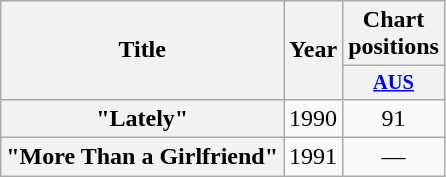<table class="wikitable plainrowheaders" style="text-align:center;">
<tr>
<th rowspan="2">Title</th>
<th rowspan="2">Year</th>
<th colspan="1">Chart positions</th>
</tr>
<tr>
<th scope="col" style="width:3em;font-size:85%;"><a href='#'>AUS</a><br></th>
</tr>
<tr>
<th scope="row">"Lately"</th>
<td>1990</td>
<td>91</td>
</tr>
<tr>
<th scope="row">"More Than a Girlfriend"</th>
<td>1991</td>
<td>—</td>
</tr>
</table>
